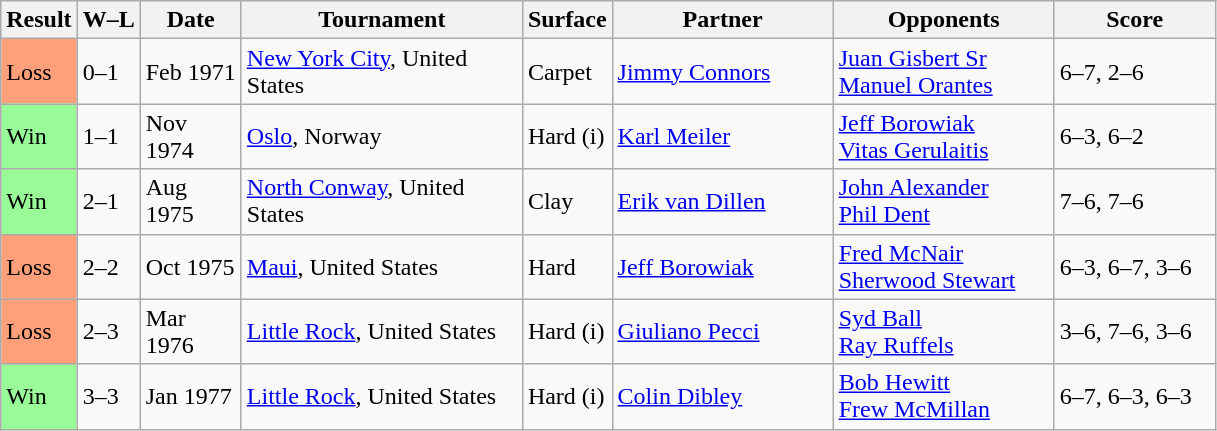<table class="sortable wikitable">
<tr>
<th>Result</th>
<th class="unsortable">W–L</th>
<th style="width:60px">Date</th>
<th style="width:180px">Tournament</th>
<th style="width:50px">Surface</th>
<th style="width:140px">Partner</th>
<th style="width:140px">Opponents</th>
<th style="width:100px" class="unsortable">Score</th>
</tr>
<tr>
<td style="background:#ffa07a;">Loss</td>
<td>0–1</td>
<td>Feb 1971</td>
<td><a href='#'>New York City</a>, United States</td>
<td>Carpet</td>
<td> <a href='#'>Jimmy Connors</a></td>
<td> <a href='#'>Juan Gisbert Sr</a> <br> <a href='#'>Manuel Orantes</a></td>
<td>6–7, 2–6</td>
</tr>
<tr>
<td style="background:#98fb98;">Win</td>
<td>1–1</td>
<td>Nov 1974</td>
<td><a href='#'>Oslo</a>, Norway</td>
<td>Hard (i)</td>
<td> <a href='#'>Karl Meiler</a></td>
<td> <a href='#'>Jeff Borowiak</a> <br> <a href='#'>Vitas Gerulaitis</a></td>
<td>6–3, 6–2</td>
</tr>
<tr>
<td style="background:#98fb98;">Win</td>
<td>2–1</td>
<td>Aug 1975</td>
<td><a href='#'>North Conway</a>, United States</td>
<td>Clay</td>
<td> <a href='#'>Erik van Dillen</a></td>
<td> <a href='#'>John Alexander</a> <br> <a href='#'>Phil Dent</a></td>
<td>7–6, 7–6</td>
</tr>
<tr>
<td style="background:#ffa07a;">Loss</td>
<td>2–2</td>
<td>Oct 1975</td>
<td><a href='#'>Maui</a>, United States</td>
<td>Hard</td>
<td> <a href='#'>Jeff Borowiak</a></td>
<td> <a href='#'>Fred McNair</a> <br> <a href='#'>Sherwood Stewart</a></td>
<td>6–3, 6–7, 3–6</td>
</tr>
<tr>
<td style="background:#ffa07a;">Loss</td>
<td>2–3</td>
<td>Mar 1976</td>
<td><a href='#'>Little Rock</a>, United States</td>
<td>Hard (i)</td>
<td> <a href='#'>Giuliano Pecci</a></td>
<td> <a href='#'>Syd Ball</a> <br> <a href='#'>Ray Ruffels</a></td>
<td>3–6, 7–6, 3–6</td>
</tr>
<tr>
<td style="background:#98fb98;">Win</td>
<td>3–3</td>
<td>Jan 1977</td>
<td><a href='#'>Little Rock</a>, United States</td>
<td>Hard (i)</td>
<td> <a href='#'>Colin Dibley</a></td>
<td> <a href='#'>Bob Hewitt</a> <br> <a href='#'>Frew McMillan</a></td>
<td>6–7, 6–3, 6–3</td>
</tr>
</table>
